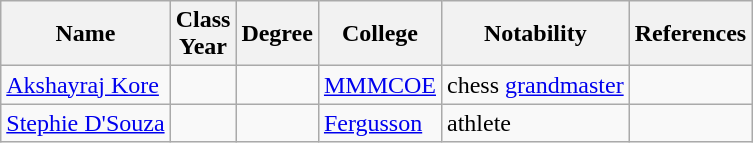<table class="wikitable">
<tr>
<th>Name</th>
<th>Class<br>Year</th>
<th>Degree</th>
<th>College</th>
<th>Notability</th>
<th>References</th>
</tr>
<tr>
<td><a href='#'>Akshayraj Kore</a></td>
<td></td>
<td></td>
<td><a href='#'>MMMCOE</a></td>
<td>chess <a href='#'>grandmaster</a></td>
<td></td>
</tr>
<tr>
<td><a href='#'>Stephie D'Souza</a></td>
<td></td>
<td></td>
<td><a href='#'>Fergusson</a></td>
<td>athlete</td>
<td></td>
</tr>
</table>
